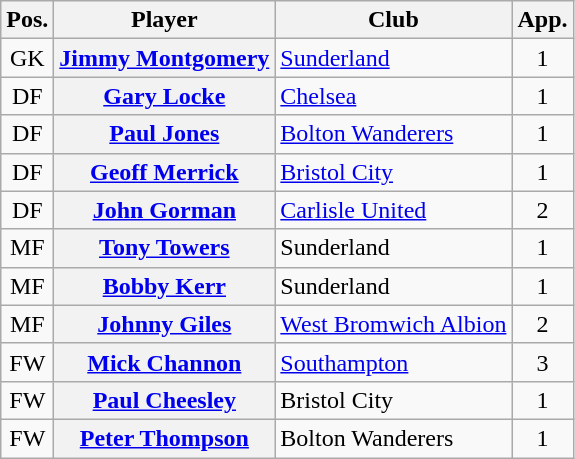<table class="wikitable plainrowheaders" style="text-align: left">
<tr>
<th scope=col>Pos.</th>
<th scope=col>Player</th>
<th scope=col>Club</th>
<th scope=col>App.</th>
</tr>
<tr>
<td style=text-align:center>GK</td>
<th scope=row><a href='#'>Jimmy Montgomery</a></th>
<td><a href='#'>Sunderland</a></td>
<td style=text-align:center>1</td>
</tr>
<tr>
<td style=text-align:center>DF</td>
<th scope=row><a href='#'>Gary Locke</a></th>
<td><a href='#'>Chelsea</a></td>
<td style=text-align:center>1</td>
</tr>
<tr>
<td style=text-align:center>DF</td>
<th scope=row><a href='#'>Paul Jones</a></th>
<td><a href='#'>Bolton Wanderers</a></td>
<td style=text-align:center>1</td>
</tr>
<tr>
<td style=text-align:center>DF</td>
<th scope=row><a href='#'>Geoff Merrick</a></th>
<td><a href='#'>Bristol City</a></td>
<td style=text-align:center>1</td>
</tr>
<tr>
<td style=text-align:center>DF</td>
<th scope=row><a href='#'>John Gorman</a> </th>
<td><a href='#'>Carlisle United</a></td>
<td style=text-align:center>2</td>
</tr>
<tr>
<td style=text-align:center>MF</td>
<th scope=row><a href='#'>Tony Towers</a></th>
<td>Sunderland</td>
<td style=text-align:center>1</td>
</tr>
<tr>
<td style=text-align:center>MF</td>
<th scope=row><a href='#'>Bobby Kerr</a></th>
<td>Sunderland</td>
<td style=text-align:center>1</td>
</tr>
<tr>
<td style=text-align:center>MF</td>
<th scope=row><a href='#'>Johnny Giles</a></th>
<td><a href='#'>West Bromwich Albion</a></td>
<td style=text-align:center>2</td>
</tr>
<tr>
<td style=text-align:center>FW</td>
<th scope=row><a href='#'>Mick Channon</a> </th>
<td><a href='#'>Southampton</a></td>
<td style=text-align:center>3</td>
</tr>
<tr>
<td style=text-align:center>FW</td>
<th scope=row><a href='#'>Paul Cheesley</a></th>
<td>Bristol City</td>
<td style=text-align:center>1</td>
</tr>
<tr>
<td style=text-align:center>FW</td>
<th scope=row><a href='#'>Peter Thompson</a></th>
<td>Bolton Wanderers</td>
<td style=text-align:center>1</td>
</tr>
</table>
